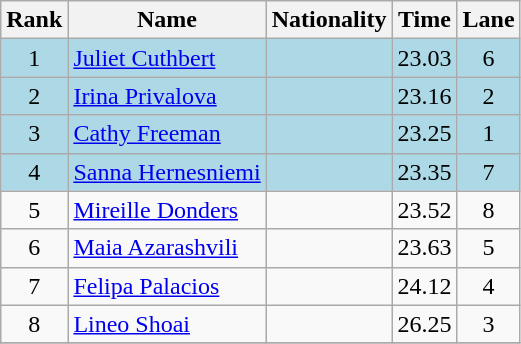<table class="wikitable sortable" style="text-align:center">
<tr>
<th>Rank</th>
<th>Name</th>
<th>Nationality</th>
<th>Time</th>
<th>Lane</th>
</tr>
<tr bgcolor=lightblue>
<td>1</td>
<td align=left><a href='#'>Juliet Cuthbert</a></td>
<td align=left></td>
<td>23.03</td>
<td>6</td>
</tr>
<tr bgcolor=lightblue>
<td>2</td>
<td align=left><a href='#'>Irina Privalova</a></td>
<td align=left></td>
<td>23.16</td>
<td>2</td>
</tr>
<tr bgcolor=lightblue>
<td>3</td>
<td align=left><a href='#'>Cathy Freeman</a></td>
<td align=left></td>
<td>23.25</td>
<td>1</td>
</tr>
<tr bgcolor=lightblue>
<td>4</td>
<td align=left><a href='#'>Sanna Hernesniemi</a></td>
<td align=left></td>
<td>23.35</td>
<td>7</td>
</tr>
<tr>
<td>5</td>
<td align=left><a href='#'>Mireille Donders</a></td>
<td align=left></td>
<td>23.52</td>
<td>8</td>
</tr>
<tr>
<td>6</td>
<td align=left><a href='#'>Maia Azarashvili</a></td>
<td align=left></td>
<td>23.63</td>
<td>5</td>
</tr>
<tr>
<td>7</td>
<td align=left><a href='#'>Felipa Palacios</a></td>
<td align=left></td>
<td>24.12</td>
<td>4</td>
</tr>
<tr>
<td>8</td>
<td align=left><a href='#'>Lineo Shoai</a></td>
<td align=left></td>
<td>26.25</td>
<td>3</td>
</tr>
<tr>
</tr>
</table>
